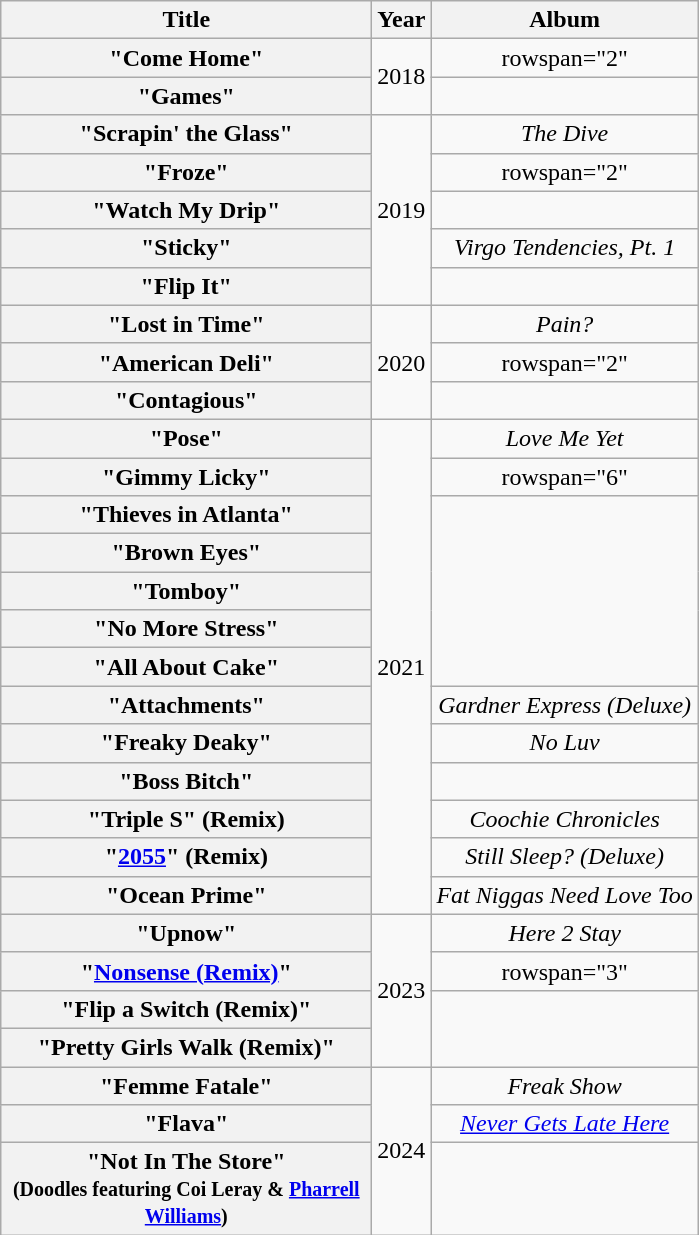<table class="wikitable plainrowheaders" style="text-align:center;">
<tr>
<th scope="col" style="width:15em;">Title</th>
<th scope="col">Year</th>
<th scope="col">Album</th>
</tr>
<tr>
<th scope="row">"Come Home"<br></th>
<td rowspan="2">2018</td>
<td>rowspan="2" </td>
</tr>
<tr>
<th scope="row">"Games"<br></th>
</tr>
<tr>
<th scope="row">"Scrapin' the Glass"<br></th>
<td rowspan="5">2019</td>
<td><em>The Dive</em></td>
</tr>
<tr>
<th scope="row">"Froze"<br></th>
<td>rowspan="2" </td>
</tr>
<tr>
<th scope="row">"Watch My Drip"<br></th>
</tr>
<tr>
<th scope="row">"Sticky"<br></th>
<td><em>Virgo Tendencies, Pt. 1</em></td>
</tr>
<tr>
<th scope="row">"Flip It"<br></th>
<td></td>
</tr>
<tr>
<th scope="row">"Lost in Time"<br></th>
<td rowspan="3">2020</td>
<td><em>Pain?</em></td>
</tr>
<tr>
<th scope="row">"American Deli"<br></th>
<td>rowspan="2" </td>
</tr>
<tr>
<th scope="row">"Contagious"<br></th>
</tr>
<tr>
<th scope="row">"Pose"<br></th>
<td rowspan="13">2021</td>
<td><em>Love Me Yet</em></td>
</tr>
<tr>
<th scope="row">"Gimmy Licky"<br></th>
<td>rowspan="6" </td>
</tr>
<tr>
<th scope="row">"Thieves in Atlanta"<br></th>
</tr>
<tr>
<th scope="row">"Brown Eyes"<br></th>
</tr>
<tr>
<th scope="row">"Tomboy"<br></th>
</tr>
<tr>
<th scope="row">"No More Stress"<br></th>
</tr>
<tr>
<th scope="row">"All About Cake"<br></th>
</tr>
<tr>
<th scope="row">"Attachments"<br></th>
<td><em>Gardner Express (Deluxe)</em></td>
</tr>
<tr>
<th scope="row">"Freaky Deaky"<br></th>
<td><em>No Luv</em></td>
</tr>
<tr>
<th scope="row">"Boss Bitch"<br></th>
<td></td>
</tr>
<tr>
<th scope="row">"Triple S" (Remix)<br></th>
<td><em>Coochie Chronicles</em></td>
</tr>
<tr>
<th scope="row">"<a href='#'>2055</a>" (Remix)<br></th>
<td><em>Still Sleep? (Deluxe)</em></td>
</tr>
<tr>
<th scope="row">"Ocean Prime"<br></th>
<td><em>Fat Niggas Need Love Too</em></td>
</tr>
<tr>
<th scope="row">"Upnow"<br></th>
<td rowspan="4">2023</td>
<td><em>Here 2 Stay</em></td>
</tr>
<tr>
<th scope="row">"<a href='#'>Nonsense (Remix)</a>"<br></th>
<td>rowspan="3" </td>
</tr>
<tr>
<th scope="row">"Flip a Switch (Remix)"<br></th>
</tr>
<tr>
<th scope="row">"Pretty Girls Walk (Remix)"<br></th>
</tr>
<tr>
<th scope="row">"Femme Fatale"<br></th>
<td rowspan="3">2024</td>
<td><em>Freak Show</em></td>
</tr>
<tr>
<th scope="row">"Flava"<br></th>
<td><em><a href='#'>Never Gets Late Here</a></em></td>
</tr>
<tr>
<th scope="row">"Not In The Store"<br><small>(Doodles featuring Coi Leray & <a href='#'>Pharrell Williams</a>)</small></th>
<td></td>
</tr>
</table>
